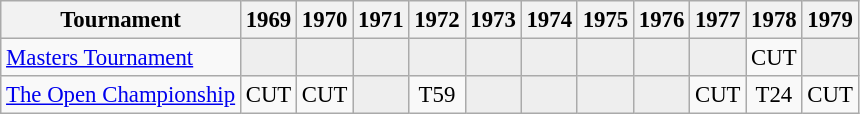<table class="wikitable" style="font-size:95%;text-align:center;">
<tr>
<th>Tournament</th>
<th>1969</th>
<th>1970</th>
<th>1971</th>
<th>1972</th>
<th>1973</th>
<th>1974</th>
<th>1975</th>
<th>1976</th>
<th>1977</th>
<th>1978</th>
<th>1979</th>
</tr>
<tr>
<td align=left><a href='#'>Masters Tournament</a></td>
<td style="background:#eeeeee;"></td>
<td style="background:#eeeeee;"></td>
<td style="background:#eeeeee;"></td>
<td style="background:#eeeeee;"></td>
<td style="background:#eeeeee;"></td>
<td style="background:#eeeeee;"></td>
<td style="background:#eeeeee;"></td>
<td style="background:#eeeeee;"></td>
<td style="background:#eeeeee;"></td>
<td>CUT</td>
<td style="background:#eeeeee;"></td>
</tr>
<tr>
<td align=left><a href='#'>The Open Championship</a></td>
<td>CUT</td>
<td>CUT</td>
<td style="background:#eeeeee;"></td>
<td>T59</td>
<td style="background:#eeeeee;"></td>
<td style="background:#eeeeee;"></td>
<td style="background:#eeeeee;"></td>
<td style="background:#eeeeee;"></td>
<td>CUT</td>
<td>T24</td>
<td>CUT</td>
</tr>
</table>
